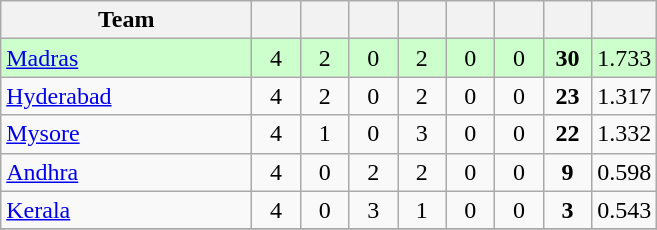<table class="wikitable" style="text-align:center">
<tr>
<th style="width:160px">Team</th>
<th style="width:25px"></th>
<th style="width:25px"></th>
<th style="width:25px"></th>
<th style="width:25px"></th>
<th style="width:25px"></th>
<th style="width:25px"></th>
<th style="width:25px"></th>
<th style="width:25px;"></th>
</tr>
<tr style="background:#cfc;">
<td style="text-align:left"><a href='#'>Madras</a></td>
<td>4</td>
<td>2</td>
<td>0</td>
<td>2</td>
<td>0</td>
<td>0</td>
<td><strong>30</strong></td>
<td>1.733</td>
</tr>
<tr>
<td style="text-align:left"><a href='#'>Hyderabad</a></td>
<td>4</td>
<td>2</td>
<td>0</td>
<td>2</td>
<td>0</td>
<td>0</td>
<td><strong>23</strong></td>
<td>1.317</td>
</tr>
<tr>
<td style="text-align:left"><a href='#'>Mysore</a></td>
<td>4</td>
<td>1</td>
<td>0</td>
<td>3</td>
<td>0</td>
<td>0</td>
<td><strong>22</strong></td>
<td>1.332</td>
</tr>
<tr>
<td style="text-align:left"><a href='#'>Andhra</a></td>
<td>4</td>
<td>0</td>
<td>2</td>
<td>2</td>
<td>0</td>
<td>0</td>
<td><strong>9</strong></td>
<td>0.598</td>
</tr>
<tr>
<td style="text-align:left"><a href='#'>Kerala</a></td>
<td>4</td>
<td>0</td>
<td>3</td>
<td>1</td>
<td>0</td>
<td>0</td>
<td><strong>3</strong></td>
<td>0.543</td>
</tr>
<tr>
</tr>
</table>
